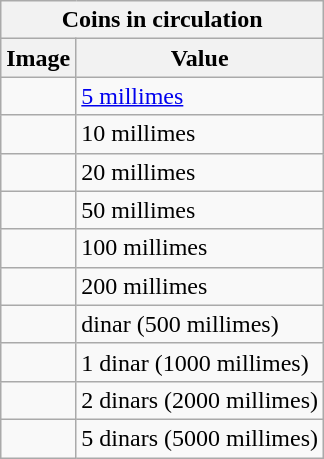<table class="wikitable center" style="font-size: 100%">
<tr>
<th colspan="6">Coins in circulation</th>
</tr>
<tr>
<th>Image</th>
<th>Value</th>
</tr>
<tr>
<td></td>
<td><a href='#'>5 millimes</a></td>
</tr>
<tr>
<td></td>
<td>10 millimes</td>
</tr>
<tr>
<td></td>
<td>20 millimes</td>
</tr>
<tr>
<td></td>
<td>50 millimes</td>
</tr>
<tr>
<td></td>
<td>100 millimes</td>
</tr>
<tr>
<td></td>
<td>200 millimes</td>
</tr>
<tr>
<td></td>
<td> dinar (500 millimes)</td>
</tr>
<tr>
<td></td>
<td>1 dinar (1000 millimes)</td>
</tr>
<tr>
<td></td>
<td>2 dinars (2000 millimes)</td>
</tr>
<tr>
<td></td>
<td>5 dinars (5000 millimes)</td>
</tr>
</table>
